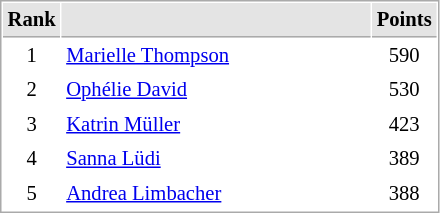<table cellspacing="1" cellpadding="3" style="border:1px solid #AAAAAA;font-size:86%">
<tr bgcolor="#E4E4E4">
<th style="border-bottom:1px solid #AAAAAA" width=10>Rank</th>
<th style="border-bottom:1px solid #AAAAAA" width=200></th>
<th style="border-bottom:1px solid #AAAAAA" width=20>Points</th>
</tr>
<tr>
<td style="text-align:center;">1</td>
<td> <a href='#'>Marielle Thompson</a></td>
<td align=center>590</td>
</tr>
<tr>
<td style="text-align:center;">2</td>
<td> <a href='#'>Ophélie David</a></td>
<td align=center>530</td>
</tr>
<tr>
<td style="text-align:center;">3</td>
<td> <a href='#'>Katrin Müller</a></td>
<td align=center>423</td>
</tr>
<tr>
<td style="text-align:center;">4</td>
<td> <a href='#'>Sanna Lüdi</a></td>
<td align=center>389</td>
</tr>
<tr>
<td style="text-align:center;">5</td>
<td> <a href='#'>Andrea Limbacher</a></td>
<td align=center>388</td>
</tr>
</table>
